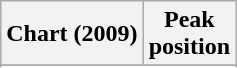<table class="wikitable sortable plainrowheaders">
<tr>
<th scope="col">Chart (2009)</th>
<th scope="col">Peak<br>position</th>
</tr>
<tr>
</tr>
<tr>
</tr>
</table>
